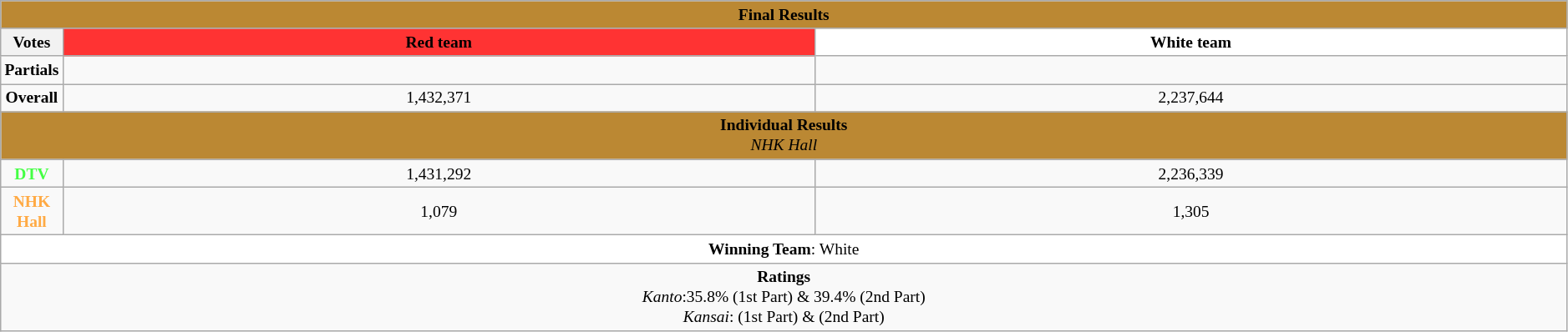<table class="wikitable" style="font-size:small; text-align:center">
<tr>
<th colspan="4" style="background: #b83; wid: 50%;"><strong>Final Results</strong></th>
</tr>
<tr>
<th style="background: #White; wid: 50%;">Votes</th>
<th style="background: #f33; width: 50%;">Red team</th>
<th style="background: #fff; width: 50%;">White team</th>
</tr>
<tr>
<td><strong>Partials</strong></td>
<td></td>
<td></td>
</tr>
<tr>
<td><strong>Overall</strong></td>
<td>1,432,371</td>
<td>2,237,644</td>
</tr>
<tr>
<td colspan="4" style="background: #b83;"><strong>Individual Results</strong><br><em>NHK Hall</em></td>
</tr>
<tr>
<td style="color: #4f4;"><strong>DTV</strong></td>
<td>1,431,292</td>
<td>2,236,339</td>
</tr>
<tr>
<td style="color: #fa4;"><strong>NHK Hall</strong></td>
<td>1,079</td>
<td>1,305</td>
</tr>
<tr>
<td colspan="3" style="background: white; color: black"><strong>Winning Team</strong>: White</td>
</tr>
<tr>
<td colspan="3"><strong>Ratings</strong><br><em>Kanto</em>:35.8% (1st Part) & 39.4% (2nd Part)<br><em>Kansai</em>: (1st Part) & (2nd Part)</td>
</tr>
</table>
